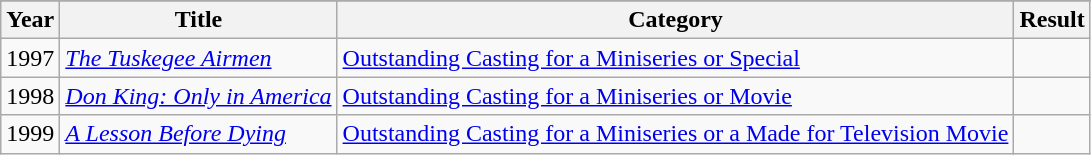<table class="wikitable" border="1">
<tr>
</tr>
<tr>
<th>Year</th>
<th>Title</th>
<th>Category</th>
<th>Result</th>
</tr>
<tr>
<td>1997</td>
<td><em><a href='#'>The Tuskegee Airmen</a></em></td>
<td><a href='#'>Outstanding Casting for a Miniseries or Special</a></td>
<td></td>
</tr>
<tr>
<td>1998</td>
<td><em><a href='#'>Don King: Only in America</a></em></td>
<td><a href='#'>Outstanding Casting for a Miniseries or Movie</a></td>
<td></td>
</tr>
<tr>
<td>1999</td>
<td><em><a href='#'>A Lesson Before Dying</a></em></td>
<td><a href='#'>Outstanding Casting for a Miniseries or a Made for Television Movie</a></td>
<td></td>
</tr>
</table>
